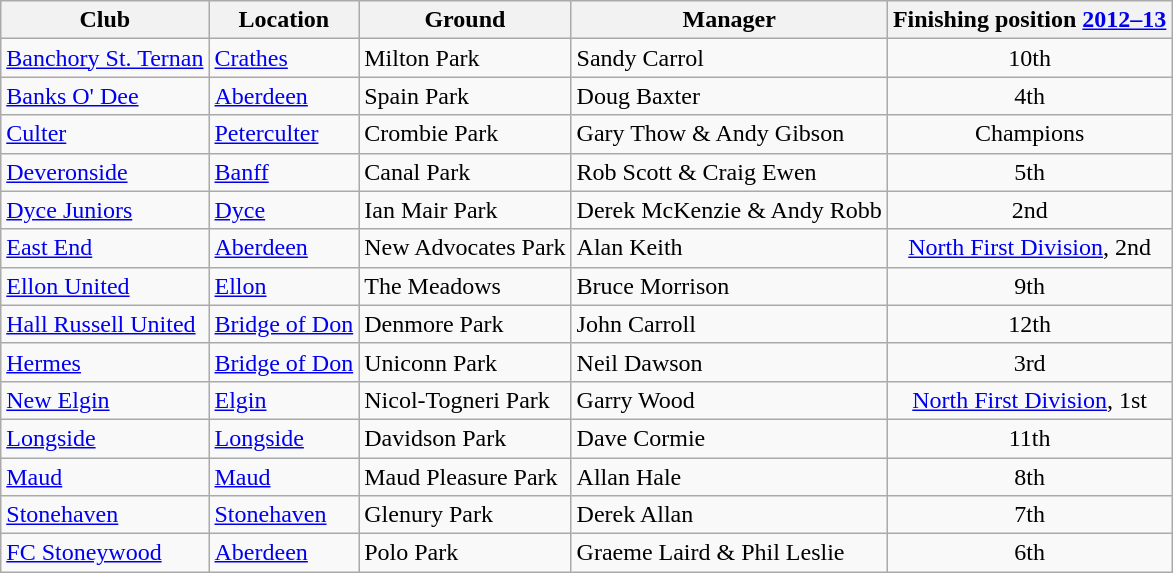<table class="wikitable sortable">
<tr>
<th>Club</th>
<th>Location</th>
<th>Ground</th>
<th>Manager</th>
<th>Finishing position <a href='#'>2012–13</a></th>
</tr>
<tr>
<td style="text-align:left;"><a href='#'>Banchory St. Ternan</a></td>
<td><a href='#'>Crathes</a></td>
<td>Milton Park</td>
<td>Sandy Carrol</td>
<td align="center">10th</td>
</tr>
<tr>
<td style="text-align:left;"><a href='#'>Banks O' Dee</a></td>
<td><a href='#'>Aberdeen</a></td>
<td>Spain Park</td>
<td>Doug Baxter</td>
<td align="center">4th</td>
</tr>
<tr>
<td style="text-align:left;"><a href='#'>Culter</a></td>
<td><a href='#'>Peterculter</a></td>
<td>Crombie Park</td>
<td>Gary Thow & Andy Gibson</td>
<td align="center">Champions</td>
</tr>
<tr>
<td style="text-align:left;"><a href='#'>Deveronside</a></td>
<td><a href='#'>Banff</a></td>
<td>Canal Park</td>
<td>Rob Scott & Craig Ewen</td>
<td align="center">5th</td>
</tr>
<tr>
<td style="text-align:left;"><a href='#'>Dyce Juniors</a></td>
<td><a href='#'>Dyce</a></td>
<td>Ian Mair Park</td>
<td>Derek McKenzie & Andy Robb</td>
<td align="center">2nd</td>
</tr>
<tr>
<td style="text-align:left;"><a href='#'>East End</a></td>
<td><a href='#'>Aberdeen</a></td>
<td>New Advocates Park</td>
<td>Alan Keith</td>
<td align="center"><a href='#'>North First Division</a>, 2nd</td>
</tr>
<tr>
<td style="text-align:left;"><a href='#'>Ellon United</a></td>
<td><a href='#'>Ellon</a></td>
<td>The Meadows</td>
<td>Bruce Morrison</td>
<td align="center">9th</td>
</tr>
<tr>
<td style="text-align:left;"><a href='#'>Hall Russell United</a></td>
<td><a href='#'>Bridge of Don</a></td>
<td>Denmore Park</td>
<td>John Carroll</td>
<td align="center">12th</td>
</tr>
<tr>
<td style="text-align:left;"><a href='#'>Hermes</a></td>
<td><a href='#'>Bridge of Don</a></td>
<td>Uniconn Park</td>
<td>Neil Dawson</td>
<td align="center">3rd</td>
</tr>
<tr>
<td style="text-align:left;"><a href='#'>New Elgin</a></td>
<td><a href='#'>Elgin</a></td>
<td>Nicol-Togneri Park</td>
<td>Garry Wood</td>
<td align="center"><a href='#'>North First Division</a>, 1st</td>
</tr>
<tr>
<td style="text-align:left;"><a href='#'>Longside</a></td>
<td><a href='#'>Longside</a></td>
<td>Davidson Park</td>
<td>Dave Cormie</td>
<td align="center">11th</td>
</tr>
<tr>
<td style="text-align:left;"><a href='#'>Maud</a></td>
<td><a href='#'>Maud</a></td>
<td>Maud Pleasure Park</td>
<td>Allan Hale</td>
<td align="center">8th</td>
</tr>
<tr>
<td style="text-align:left;"><a href='#'>Stonehaven</a></td>
<td><a href='#'>Stonehaven</a></td>
<td>Glenury Park</td>
<td>Derek Allan</td>
<td align="center">7th</td>
</tr>
<tr>
<td style="text-align:left;"><a href='#'>FC Stoneywood</a></td>
<td><a href='#'>Aberdeen</a></td>
<td>Polo Park</td>
<td>Graeme Laird & Phil Leslie</td>
<td align="center">6th</td>
</tr>
</table>
